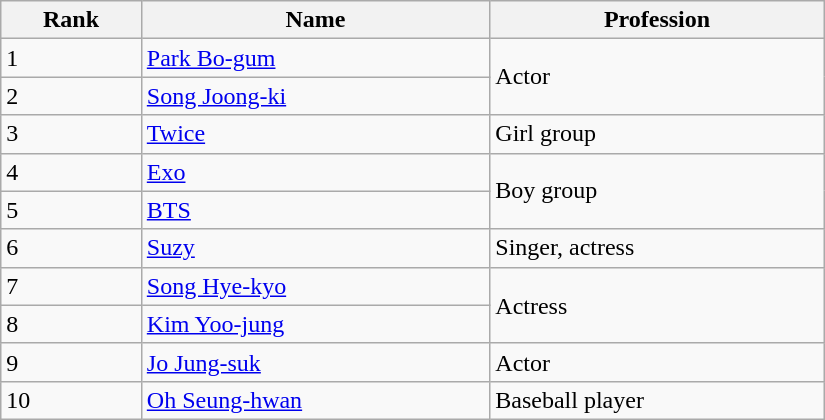<table class="wikitable" style="width:550px">
<tr>
<th>Rank</th>
<th>Name</th>
<th>Profession</th>
</tr>
<tr>
<td>1</td>
<td><a href='#'>Park Bo-gum</a></td>
<td rowspan="2">Actor</td>
</tr>
<tr>
<td>2</td>
<td><a href='#'>Song Joong-ki</a></td>
</tr>
<tr>
<td>3</td>
<td><a href='#'>Twice</a></td>
<td>Girl group</td>
</tr>
<tr>
<td>4</td>
<td><a href='#'>Exo</a></td>
<td rowspan="2">Boy group</td>
</tr>
<tr>
<td>5</td>
<td><a href='#'>BTS</a></td>
</tr>
<tr>
<td>6</td>
<td><a href='#'>Suzy</a></td>
<td>Singer, actress</td>
</tr>
<tr>
<td>7</td>
<td><a href='#'>Song Hye-kyo</a></td>
<td rowspan="2">Actress</td>
</tr>
<tr>
<td>8</td>
<td><a href='#'>Kim Yoo-jung</a></td>
</tr>
<tr>
<td>9</td>
<td><a href='#'>Jo Jung-suk</a></td>
<td>Actor</td>
</tr>
<tr>
<td>10</td>
<td><a href='#'>Oh Seung-hwan</a></td>
<td>Baseball player</td>
</tr>
</table>
